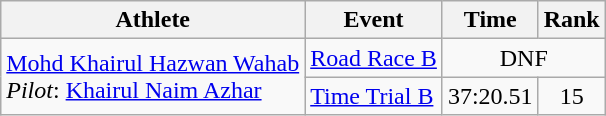<table class=wikitable>
<tr>
<th>Athlete</th>
<th>Event</th>
<th>Time</th>
<th>Rank</th>
</tr>
<tr align=center>
<td align=left rowspan=2><a href='#'>Mohd Khairul Hazwan Wahab</a><br><em>Pilot</em>: <a href='#'>Khairul Naim Azhar</a></td>
<td align=left><a href='#'>Road Race B</a></td>
<td colspan=2>DNF</td>
</tr>
<tr align=center>
<td align=left><a href='#'>Time Trial B</a></td>
<td>37:20.51</td>
<td>15</td>
</tr>
</table>
